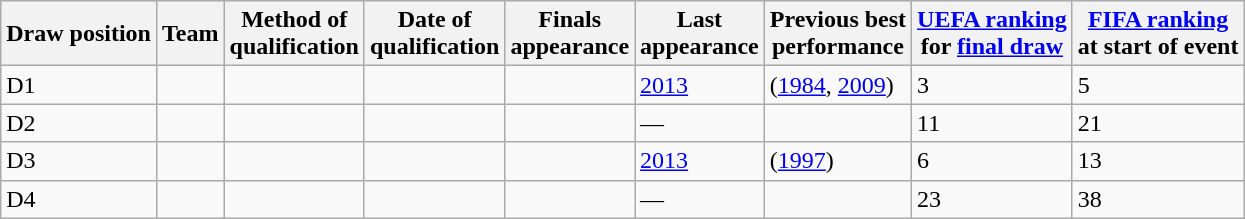<table class="wikitable sortable">
<tr>
<th>Draw position</th>
<th>Team</th>
<th>Method of<br>qualification</th>
<th>Date of<br>qualification</th>
<th>Finals<br>appearance</th>
<th>Last<br>appearance</th>
<th>Previous best<br>performance</th>
<th><a href='#'>UEFA ranking</a><br>for <a href='#'>final draw</a></th>
<th><a href='#'>FIFA ranking</a><br>at start of event</th>
</tr>
<tr>
<td>D1</td>
<td></td>
<td></td>
<td></td>
<td></td>
<td><a href='#'>2013</a></td>
<td> (<a href='#'>1984</a>, <a href='#'>2009</a>)</td>
<td>3</td>
<td>5</td>
</tr>
<tr>
<td>D2</td>
<td></td>
<td></td>
<td></td>
<td></td>
<td>—</td>
<td></td>
<td>11</td>
<td>21</td>
</tr>
<tr>
<td>D3</td>
<td></td>
<td></td>
<td></td>
<td></td>
<td><a href='#'>2013</a></td>
<td> (<a href='#'>1997</a>)</td>
<td>6</td>
<td>13</td>
</tr>
<tr>
<td>D4</td>
<td></td>
<td></td>
<td></td>
<td></td>
<td>—</td>
<td></td>
<td>23</td>
<td>38</td>
</tr>
</table>
